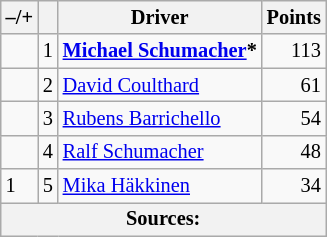<table class="wikitable" style="font-size: 85%;">
<tr>
<th scope="col">–/+</th>
<th scope="col"></th>
<th scope="col">Driver</th>
<th scope="col">Points</th>
</tr>
<tr>
<td align="left"></td>
<td align="center">1</td>
<td> <strong><a href='#'>Michael Schumacher</a>*</strong></td>
<td align="right">113</td>
</tr>
<tr>
<td align="left"></td>
<td align="center">2</td>
<td> <a href='#'>David Coulthard</a></td>
<td align="right">61</td>
</tr>
<tr>
<td align="left"></td>
<td align="center">3</td>
<td> <a href='#'>Rubens Barrichello</a></td>
<td align="right">54</td>
</tr>
<tr>
<td align="left"></td>
<td align="center">4</td>
<td> <a href='#'>Ralf Schumacher</a></td>
<td align="right">48</td>
</tr>
<tr>
<td align="left"> 1</td>
<td align="center">5</td>
<td> <a href='#'>Mika Häkkinen</a></td>
<td align="right">34</td>
</tr>
<tr>
<th colspan=4>Sources:</th>
</tr>
</table>
